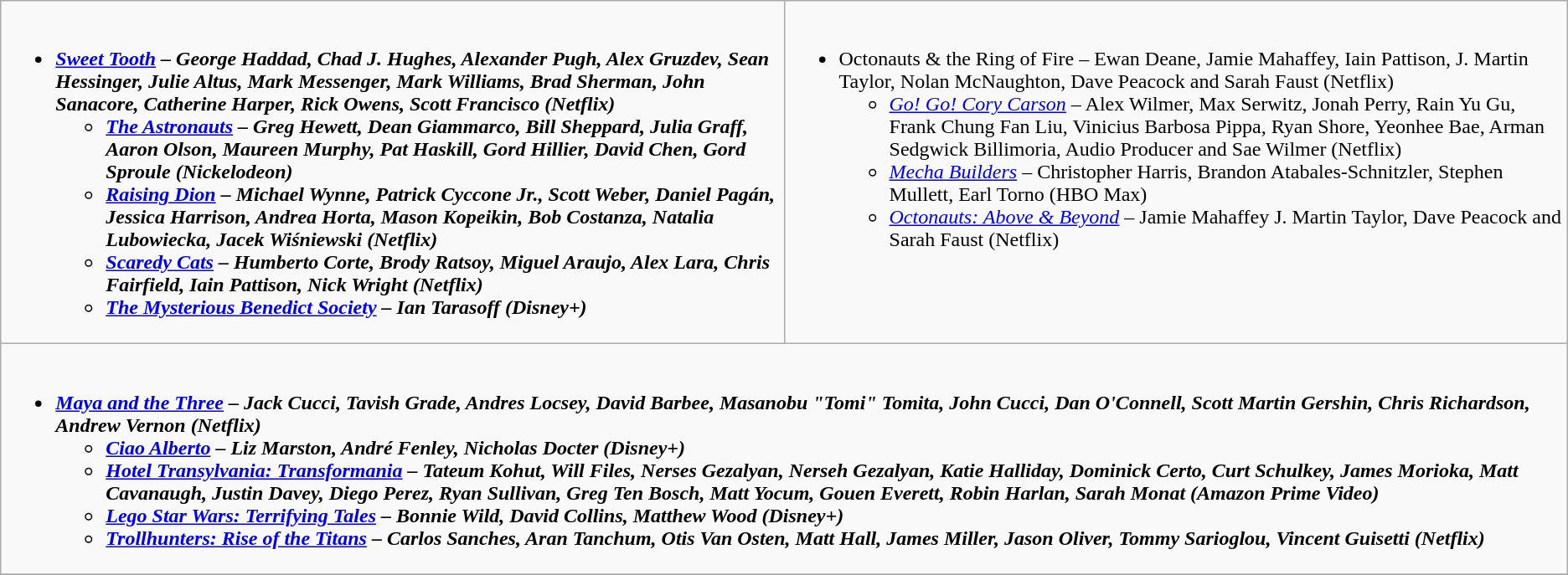<table class=wikitable>
<tr>
<td style="vertical-align:top;" width="50%"><br><ul><li><strong><em><a href='#'>Sweet Tooth</a><em> – George Haddad, Chad J. Hughes, Alexander Pugh, Alex Gruzdev, Sean Hessinger, Julie Altus, Mark Messenger, Mark Williams, Brad Sherman, John Sanacore, Catherine Harper, Rick Owens, Scott Francisco (Netflix)<strong><ul><li></em><a href='#'>The Astronauts</a><em> – Greg Hewett, Dean Giammarco, Bill Sheppard, Julia Graff, Aaron Olson, Maureen Murphy, Pat Haskill, Gord Hillier, David Chen, Gord Sproule (Nickelodeon)</li><li></em><a href='#'>Raising Dion</a><em> – Michael Wynne, Patrick Cyccone Jr., Scott Weber, Daniel Pagán, Jessica Harrison, Andrea Horta, Mason Kopeikin, Bob Costanza, Natalia Lubowiecka, Jacek Wiśniewski (Netflix)</li><li></em><a href='#'>Scaredy Cats</a><em> – Humberto Corte, Brody Ratsoy, Miguel Araujo, Alex Lara, Chris Fairfield, Iain Pattison, Nick Wright (Netflix)</li><li></em><a href='#'>The Mysterious Benedict Society</a><em> – Ian Tarasoff (Disney+)</li></ul></li></ul></td>
<td style="vertical-align:top;" width="50%"><br><ul><li></em></strong>Octonauts & the Ring of Fire</em> – Ewan Deane, Jamie Mahaffey, Iain Pattison, J. Martin Taylor, Nolan McNaughton, Dave Peacock and Sarah Faust (Netflix)</strong><ul><li><em><a href='#'>Go! Go! Cory Carson</a></em> – Alex Wilmer, Max Serwitz, Jonah Perry, Rain Yu Gu, Frank Chung Fan Liu, Vinicius Barbosa Pippa, Ryan Shore, Yeonhee Bae, Arman Sedgwick Billimoria, Audio Producer and Sae Wilmer (Netflix)</li><li><em><a href='#'>Mecha Builders</a></em> – Christopher Harris, Brandon Atabales-Schnitzler, Stephen Mullett, Earl Torno (HBO Max)</li><li><em><a href='#'>Octonauts: Above & Beyond</a></em> – Jamie Mahaffey J. Martin Taylor, Dave Peacock and Sarah Faust (Netflix)</li></ul></li></ul></td>
</tr>
<tr>
<td colspan="2" style="vertical-align:top;" width="50%"><br><ul><li><strong><em><a href='#'>Maya and the Three</a><em> – Jack Cucci, Tavish Grade, Andres Locsey, David Barbee, Masanobu "Tomi" Tomita, John Cucci, Dan O'Connell, Scott Martin Gershin, Chris Richardson, Andrew Vernon (Netflix)<strong><ul><li></em><a href='#'>Ciao Alberto</a><em> – Liz Marston, André Fenley, Nicholas Docter (Disney+)</li><li></em><a href='#'>Hotel Transylvania: Transformania</a><em> – Tateum Kohut, Will Files, Nerses Gezalyan, Nerseh Gezalyan, Katie Halliday, Dominick Certo, Curt Schulkey, James Morioka, Matt Cavanaugh, Justin Davey, Diego Perez, Ryan Sullivan, Greg Ten Bosch, Matt Yocum, Gouen Everett, Robin Harlan, Sarah Monat (Amazon Prime Video)</li><li></em><a href='#'>Lego Star Wars: Terrifying Tales</a><em> – Bonnie Wild, David Collins, Matthew Wood (Disney+)</li><li></em><a href='#'>Trollhunters: Rise of the Titans</a><em> – Carlos Sanches, Aran Tanchum, Otis Van Osten, Matt Hall, James Miller, Jason Oliver, Tommy Sarioglou, Vincent Guisetti (Netflix)</li></ul></li></ul></td>
</tr>
<tr>
</tr>
</table>
